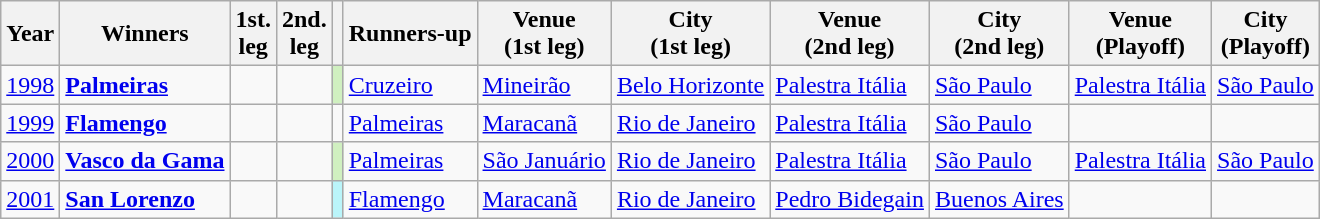<table class="wikitable sortable">
<tr>
<th>Year</th>
<th>Winners</th>
<th width=>1st.<br>leg</th>
<th width=>2nd.<br>leg</th>
<th width=></th>
<th>Runners-up</th>
<th width=>Venue <br>(1st leg)</th>
<th width=>City <br>(1st leg)</th>
<th width=>Venue <br>(2nd leg)</th>
<th width=>City <br>(2nd leg)</th>
<th width=>Venue <br>(Playoff)</th>
<th width=>City <br>(Playoff)</th>
</tr>
<tr>
<td><a href='#'>1998</a></td>
<td> <strong><a href='#'>Palmeiras</a></strong></td>
<td></td>
<td></td>
<td style="background-color:#d0f0c0"></td>
<td> <a href='#'>Cruzeiro</a></td>
<td><a href='#'>Mineirão</a></td>
<td><a href='#'>Belo Horizonte</a></td>
<td><a href='#'>Palestra Itália</a></td>
<td><a href='#'>São Paulo</a></td>
<td><a href='#'>Palestra Itália</a></td>
<td><a href='#'>São Paulo</a></td>
</tr>
<tr>
<td><a href='#'>1999</a></td>
<td> <strong><a href='#'>Flamengo</a></strong></td>
<td></td>
<td></td>
<td></td>
<td> <a href='#'>Palmeiras</a></td>
<td><a href='#'>Maracanã</a></td>
<td><a href='#'>Rio de Janeiro</a></td>
<td><a href='#'>Palestra Itália</a></td>
<td><a href='#'>São Paulo</a></td>
<td></td>
<td></td>
</tr>
<tr>
<td><a href='#'>2000</a></td>
<td> <strong><a href='#'>Vasco da Gama</a></strong></td>
<td></td>
<td></td>
<td style="background-color:#d0f0c0"></td>
<td> <a href='#'>Palmeiras</a></td>
<td><a href='#'>São Januário</a></td>
<td><a href='#'>Rio de Janeiro</a></td>
<td><a href='#'>Palestra Itália</a></td>
<td><a href='#'>São Paulo</a></td>
<td><a href='#'>Palestra Itália</a></td>
<td><a href='#'>São Paulo</a></td>
</tr>
<tr>
<td><a href='#'>2001</a></td>
<td> <strong><a href='#'>San Lorenzo</a></strong></td>
<td></td>
<td></td>
<td bgcolor=#BAF5FA></td>
<td> <a href='#'>Flamengo</a></td>
<td><a href='#'>Maracanã</a></td>
<td><a href='#'>Rio de Janeiro</a></td>
<td><a href='#'>Pedro Bidegain</a></td>
<td><a href='#'>Buenos Aires</a></td>
<td></td>
<td></td>
</tr>
</table>
